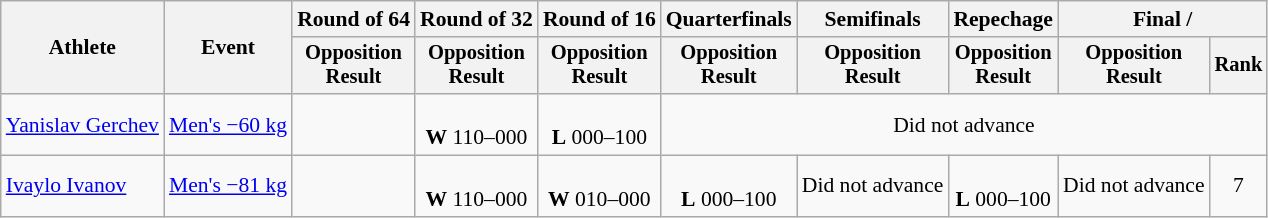<table class="wikitable" style="font-size:90%">
<tr>
<th rowspan="2">Athlete</th>
<th rowspan="2">Event</th>
<th>Round of 64</th>
<th>Round of 32</th>
<th>Round of 16</th>
<th>Quarterfinals</th>
<th>Semifinals</th>
<th>Repechage</th>
<th colspan=2>Final / </th>
</tr>
<tr style="font-size:95%">
<th>Opposition<br>Result</th>
<th>Opposition<br>Result</th>
<th>Opposition<br>Result</th>
<th>Opposition<br>Result</th>
<th>Opposition<br>Result</th>
<th>Opposition<br>Result</th>
<th>Opposition<br>Result</th>
<th>Rank</th>
</tr>
<tr align=center>
<td align=left><a href='#'>Yanislav Gerchev</a></td>
<td align=left><a href='#'>Men's −60 kg</a></td>
<td></td>
<td><br><strong>W</strong> 110–000</td>
<td><br><strong>L</strong> 000–100</td>
<td colspan=5>Did not advance</td>
</tr>
<tr align=center>
<td align=left><a href='#'>Ivaylo Ivanov</a></td>
<td align=left><a href='#'>Men's −81 kg</a></td>
<td></td>
<td><br><strong>W</strong> 110–000</td>
<td><br><strong>W</strong> 010–000</td>
<td><br><strong>L</strong> 000–100</td>
<td>Did not advance</td>
<td><br><strong>L</strong> 000–100</td>
<td>Did not advance</td>
<td>7</td>
</tr>
</table>
